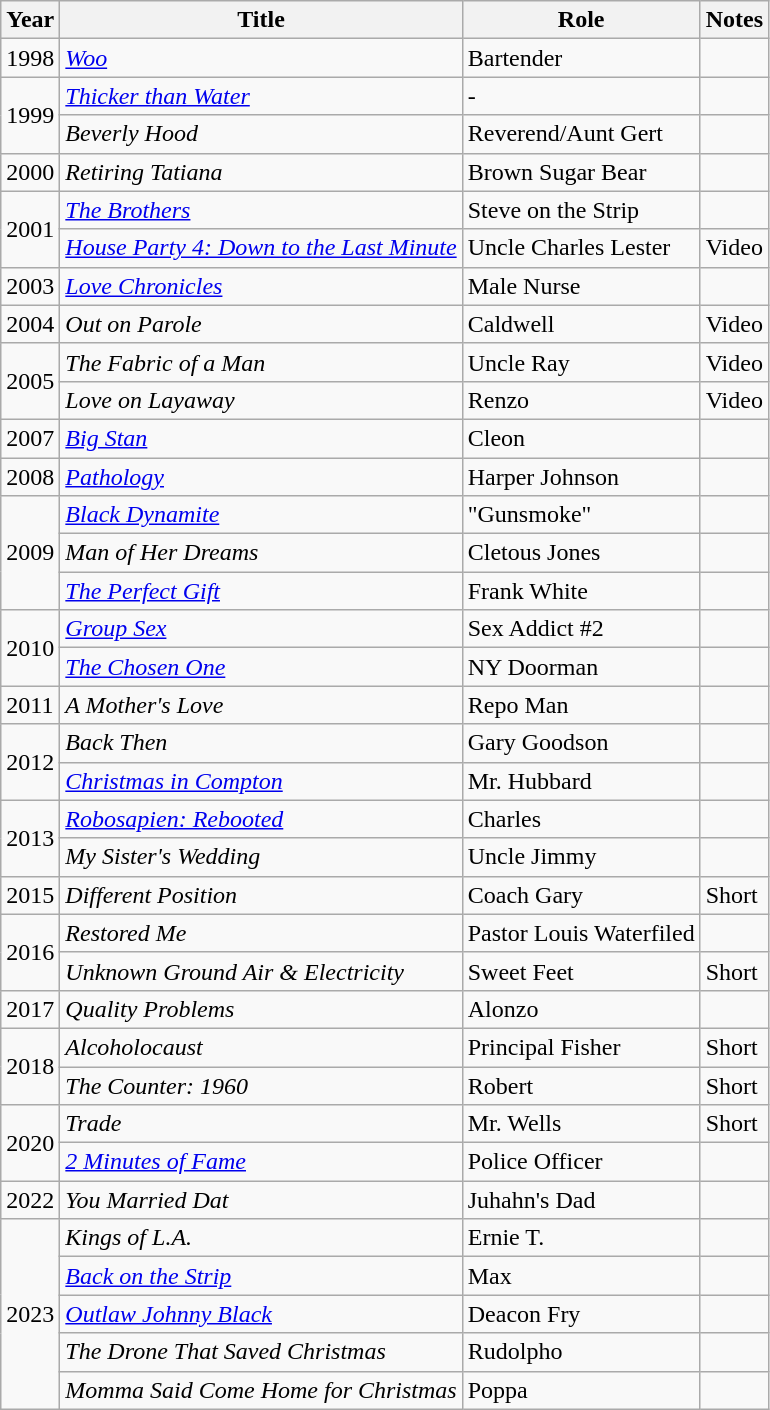<table class = "wikitable sortable">
<tr>
<th>Year</th>
<th>Title</th>
<th>Role</th>
<th>Notes</th>
</tr>
<tr>
<td>1998</td>
<td><em><a href='#'>Woo</a></em></td>
<td>Bartender</td>
<td></td>
</tr>
<tr>
<td rowspan="2">1999</td>
<td><em><a href='#'>Thicker than Water</a></em></td>
<td>-</td>
<td></td>
</tr>
<tr>
<td><em>Beverly Hood</em></td>
<td>Reverend/Aunt Gert</td>
<td></td>
</tr>
<tr>
<td>2000</td>
<td><em>Retiring Tatiana</em></td>
<td>Brown Sugar Bear</td>
<td></td>
</tr>
<tr>
<td rowspan="2">2001</td>
<td><em><a href='#'>The Brothers</a></em></td>
<td>Steve on the Strip</td>
<td></td>
</tr>
<tr>
<td><em><a href='#'>House Party 4: Down to the Last Minute</a></em></td>
<td>Uncle Charles Lester</td>
<td>Video</td>
</tr>
<tr>
<td>2003</td>
<td><em><a href='#'>Love Chronicles</a></em></td>
<td>Male Nurse</td>
<td></td>
</tr>
<tr>
<td>2004</td>
<td><em>Out on Parole</em></td>
<td>Caldwell</td>
<td>Video</td>
</tr>
<tr>
<td rowspan="2">2005</td>
<td><em>The Fabric of a Man</em></td>
<td>Uncle Ray</td>
<td>Video</td>
</tr>
<tr>
<td><em>Love on Layaway</em></td>
<td>Renzo</td>
<td>Video</td>
</tr>
<tr>
<td>2007</td>
<td><em><a href='#'>Big Stan</a></em></td>
<td>Cleon</td>
<td></td>
</tr>
<tr>
<td>2008</td>
<td><em><a href='#'>Pathology</a></em></td>
<td>Harper Johnson</td>
<td></td>
</tr>
<tr>
<td rowspan="3">2009</td>
<td><em><a href='#'>Black Dynamite</a></em></td>
<td>"Gunsmoke"</td>
<td></td>
</tr>
<tr>
<td><em>Man of Her Dreams</em></td>
<td>Cletous Jones</td>
<td></td>
</tr>
<tr>
<td><em><a href='#'>The Perfect Gift</a></em></td>
<td>Frank White</td>
<td></td>
</tr>
<tr>
<td rowspan="2">2010</td>
<td><em><a href='#'>Group Sex</a></em></td>
<td>Sex Addict #2</td>
<td></td>
</tr>
<tr>
<td><em><a href='#'>The Chosen One</a></em></td>
<td>NY Doorman</td>
<td></td>
</tr>
<tr>
<td>2011</td>
<td><em>A Mother's Love</em></td>
<td>Repo Man</td>
<td></td>
</tr>
<tr>
<td rowspan="2">2012</td>
<td><em>Back Then</em></td>
<td>Gary Goodson</td>
<td></td>
</tr>
<tr>
<td><em><a href='#'>Christmas in Compton</a></em></td>
<td>Mr. Hubbard</td>
<td></td>
</tr>
<tr>
<td rowspan="2">2013</td>
<td><em><a href='#'>Robosapien: Rebooted</a></em></td>
<td>Charles</td>
<td></td>
</tr>
<tr>
<td><em>My Sister's Wedding</em></td>
<td>Uncle Jimmy</td>
<td></td>
</tr>
<tr>
<td>2015</td>
<td><em>Different Position</em></td>
<td>Coach Gary</td>
<td>Short</td>
</tr>
<tr>
<td rowspan="2">2016</td>
<td><em>Restored Me</em></td>
<td>Pastor Louis Waterfiled</td>
<td></td>
</tr>
<tr>
<td><em>Unknown Ground Air & Electricity</em></td>
<td>Sweet Feet</td>
<td>Short</td>
</tr>
<tr>
<td>2017</td>
<td><em>Quality Problems</em></td>
<td>Alonzo</td>
<td></td>
</tr>
<tr>
<td rowspan="2">2018</td>
<td><em>Alcoholocaust</em></td>
<td>Principal Fisher</td>
<td>Short</td>
</tr>
<tr>
<td><em>The Counter: 1960</em></td>
<td>Robert</td>
<td>Short</td>
</tr>
<tr>
<td rowspan="2">2020</td>
<td><em>Trade</em></td>
<td>Mr. Wells</td>
<td>Short</td>
</tr>
<tr>
<td><em><a href='#'>2 Minutes of Fame</a></em></td>
<td>Police Officer</td>
<td></td>
</tr>
<tr>
<td>2022</td>
<td><em>You Married Dat</em></td>
<td>Juhahn's Dad</td>
<td></td>
</tr>
<tr>
<td rowspan="5">2023</td>
<td><em>Kings of L.A.</em></td>
<td>Ernie T.</td>
<td></td>
</tr>
<tr>
<td><em><a href='#'>Back on the Strip</a></em></td>
<td>Max</td>
<td></td>
</tr>
<tr>
<td><em><a href='#'>Outlaw Johnny Black</a></em></td>
<td>Deacon Fry</td>
<td></td>
</tr>
<tr>
<td><em>The Drone That Saved Christmas</em></td>
<td>Rudolpho</td>
<td></td>
</tr>
<tr>
<td><em>Momma Said Come Home for Christmas</em></td>
<td>Poppa</td>
<td></td>
</tr>
</table>
